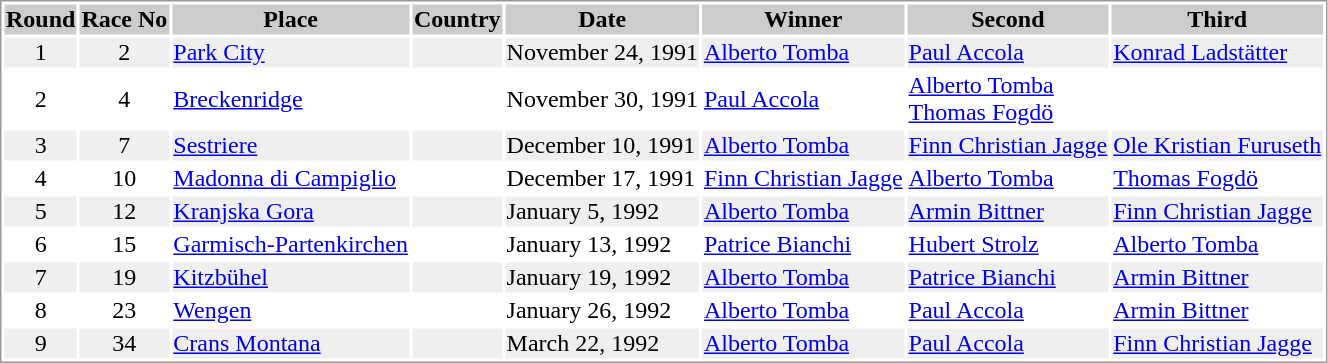<table border="0" style="border: 1px solid #999; background-color:#FFFFFF; text-align:center">
<tr align="center" bgcolor="#CCCCCC">
<th>Round</th>
<th>Race No</th>
<th>Place</th>
<th>Country</th>
<th>Date</th>
<th>Winner</th>
<th>Second</th>
<th>Third</th>
</tr>
<tr bgcolor="#EFEFEF">
<td>1</td>
<td>2</td>
<td align="left"><a href='#'>Park City</a></td>
<td align="left"></td>
<td align="left">November 24, 1991</td>
<td align="left"> <a href='#'>Alberto Tomba</a></td>
<td align="left"> <a href='#'>Paul Accola</a></td>
<td align="left"> <a href='#'>Konrad Ladstätter</a></td>
</tr>
<tr>
<td>2</td>
<td>4</td>
<td align="left"><a href='#'>Breckenridge</a></td>
<td align="left"></td>
<td align="left">November 30, 1991</td>
<td align="left"> <a href='#'>Paul Accola</a></td>
<td align="left"> <a href='#'>Alberto Tomba</a><br> <a href='#'>Thomas Fogdö</a></td>
</tr>
<tr bgcolor="#EFEFEF">
<td>3</td>
<td>7</td>
<td align="left"><a href='#'>Sestriere</a></td>
<td align="left"></td>
<td align="left">December 10, 1991</td>
<td align="left"> <a href='#'>Alberto Tomba</a></td>
<td align="left"> <a href='#'>Finn Christian Jagge</a></td>
<td align="left"> <a href='#'>Ole Kristian Furuseth</a></td>
</tr>
<tr>
<td>4</td>
<td>10</td>
<td align="left"><a href='#'>Madonna di Campiglio</a></td>
<td align="left"></td>
<td align="left">December 17, 1991</td>
<td align="left"> <a href='#'>Finn Christian Jagge</a></td>
<td align="left"> <a href='#'>Alberto Tomba</a></td>
<td align="left"> <a href='#'>Thomas Fogdö</a></td>
</tr>
<tr bgcolor="#EFEFEF">
<td>5</td>
<td>12</td>
<td align="left"><a href='#'>Kranjska Gora</a></td>
<td align="left"></td>
<td align="left">January 5, 1992</td>
<td align="left"> <a href='#'>Alberto Tomba</a></td>
<td align="left"> <a href='#'>Armin Bittner</a></td>
<td align="left"> <a href='#'>Finn Christian Jagge</a></td>
</tr>
<tr>
<td>6</td>
<td>15</td>
<td align="left"><a href='#'>Garmisch-Partenkirchen</a></td>
<td align="left"></td>
<td align="left">January 13, 1992</td>
<td align="left"> <a href='#'>Patrice Bianchi</a></td>
<td align="left"> <a href='#'>Hubert Strolz</a></td>
<td align="left"> <a href='#'>Alberto Tomba</a></td>
</tr>
<tr bgcolor="#EFEFEF">
<td>7</td>
<td>19</td>
<td align="left"><a href='#'>Kitzbühel</a></td>
<td align="left"></td>
<td align="left">January 19, 1992</td>
<td align="left"> <a href='#'>Alberto Tomba</a></td>
<td align="left"> <a href='#'>Patrice Bianchi</a></td>
<td align="left"> <a href='#'>Armin Bittner</a></td>
</tr>
<tr>
<td>8</td>
<td>23</td>
<td align="left"><a href='#'>Wengen</a></td>
<td align="left"></td>
<td align="left">January 26, 1992</td>
<td align="left"> <a href='#'>Alberto Tomba</a></td>
<td align="left"> <a href='#'>Paul Accola</a></td>
<td align="left"> <a href='#'>Armin Bittner</a></td>
</tr>
<tr bgcolor="#EFEFEF">
<td>9</td>
<td>34</td>
<td align="left"><a href='#'>Crans Montana</a></td>
<td align="left"></td>
<td align="left">March 22, 1992</td>
<td align="left"> <a href='#'>Alberto Tomba</a></td>
<td align="left"> <a href='#'>Paul Accola</a></td>
<td align="left"> <a href='#'>Finn Christian Jagge</a></td>
</tr>
</table>
